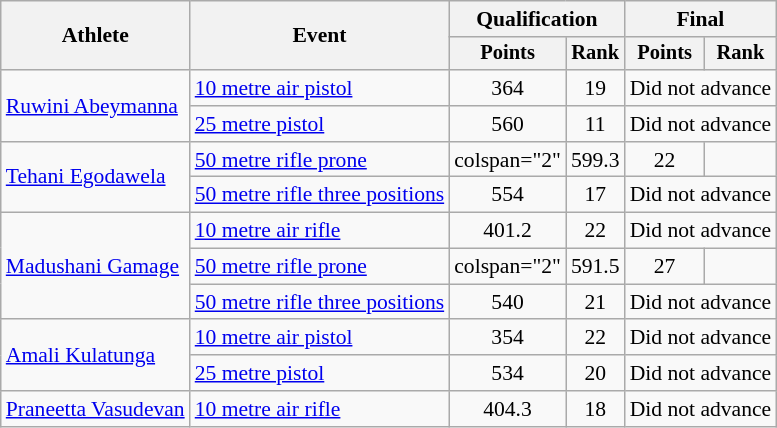<table class="wikitable" style="font-size:90%">
<tr>
<th rowspan=2>Athlete</th>
<th rowspan=2>Event</th>
<th colspan=2>Qualification</th>
<th colspan=2>Final</th>
</tr>
<tr style="font-size:95%">
<th>Points</th>
<th>Rank</th>
<th>Points</th>
<th>Rank</th>
</tr>
<tr align=center>
<td align=left rowspan="2"><a href='#'>Ruwini Abeymanna</a></td>
<td align=left><a href='#'>10 metre air pistol</a></td>
<td>364</td>
<td>19</td>
<td colspan="2">Did not advance</td>
</tr>
<tr align=center>
<td align=left><a href='#'>25 metre pistol</a></td>
<td>560</td>
<td>11</td>
<td colspan="2">Did not advance</td>
</tr>
<tr align=center>
<td align=left rowspan="2"><a href='#'>Tehani Egodawela</a></td>
<td align=left><a href='#'>50 metre rifle prone</a></td>
<td>colspan="2" </td>
<td>599.3</td>
<td>22</td>
</tr>
<tr align=center>
<td align=left><a href='#'>50 metre rifle three positions</a></td>
<td>554</td>
<td>17</td>
<td colspan="2">Did not advance</td>
</tr>
<tr align=center>
<td align=left rowspan="3"><a href='#'>Madushani Gamage</a></td>
<td align=left><a href='#'>10 metre air rifle</a></td>
<td>401.2</td>
<td>22</td>
<td colspan="2">Did not advance</td>
</tr>
<tr align=center>
<td align=left><a href='#'>50 metre rifle prone</a></td>
<td>colspan="2" </td>
<td>591.5</td>
<td>27</td>
</tr>
<tr align=center>
<td align=left><a href='#'>50 metre rifle three positions</a></td>
<td>540</td>
<td>21</td>
<td colspan="2">Did not advance</td>
</tr>
<tr align=center>
<td align=left rowspan="2"><a href='#'>Amali Kulatunga</a></td>
<td align=left><a href='#'>10 metre air pistol</a></td>
<td>354</td>
<td>22</td>
<td colspan="2">Did not advance</td>
</tr>
<tr align=center>
<td align=left><a href='#'>25 metre pistol</a></td>
<td>534</td>
<td>20</td>
<td colspan="2">Did not advance</td>
</tr>
<tr align=center>
<td align=left><a href='#'>Praneetta Vasudevan</a></td>
<td align=left><a href='#'>10 metre air rifle</a></td>
<td>404.3</td>
<td>18</td>
<td colspan="2">Did not advance</td>
</tr>
</table>
